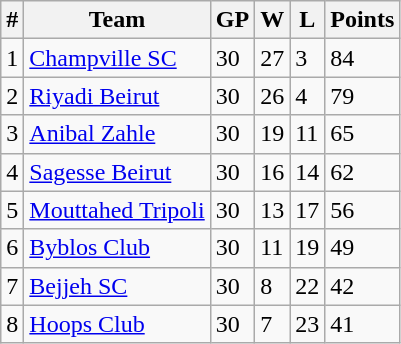<table class="wikitable">
<tr>
<th>#</th>
<th>Team</th>
<th>GP</th>
<th>W</th>
<th>L</th>
<th>Points</th>
</tr>
<tr>
<td>1</td>
<td><a href='#'>Champville SC</a></td>
<td>30</td>
<td>27</td>
<td>3</td>
<td>84</td>
</tr>
<tr>
<td>2</td>
<td><a href='#'>Riyadi Beirut</a></td>
<td>30</td>
<td>26</td>
<td>4</td>
<td>79</td>
</tr>
<tr>
<td>3</td>
<td><a href='#'>Anibal Zahle</a></td>
<td>30</td>
<td>19</td>
<td>11</td>
<td>65</td>
</tr>
<tr>
<td>4</td>
<td><a href='#'>Sagesse Beirut</a></td>
<td>30</td>
<td>16</td>
<td>14</td>
<td>62</td>
</tr>
<tr>
<td>5</td>
<td><a href='#'>Mouttahed Tripoli</a></td>
<td>30</td>
<td>13</td>
<td>17</td>
<td>56</td>
</tr>
<tr>
<td>6</td>
<td><a href='#'>Byblos Club</a></td>
<td>30</td>
<td>11</td>
<td>19</td>
<td>49</td>
</tr>
<tr>
<td>7</td>
<td><a href='#'>Bejjeh SC</a></td>
<td>30</td>
<td>8</td>
<td>22</td>
<td>42</td>
</tr>
<tr>
<td>8</td>
<td><a href='#'>Hoops Club</a></td>
<td>30</td>
<td>7</td>
<td>23</td>
<td>41</td>
</tr>
</table>
